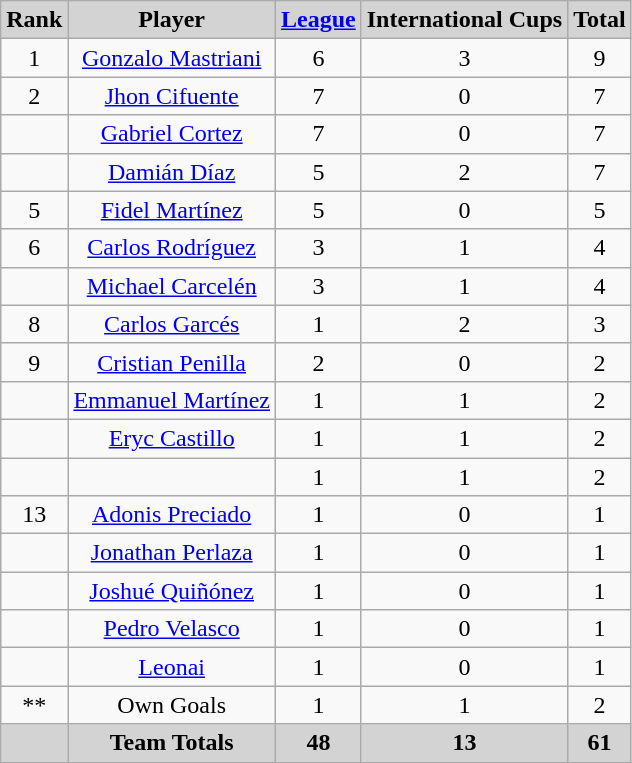<table class="wikitable" style="text-align:center">
<tr>
<th style="background:lightgrey; color:black; text-align:center;">Rank</th>
<th style="background:lightgrey; color:black; text-align:center;">Player</th>
<th style="background:lightgrey; color:black; text-align:center;"><a href='#'>League</a></th>
<th style="background:lightgrey; color:black; text-align:center;">International Cups</th>
<th style="background:lightgrey; color:black; text-align:center;">Total</th>
</tr>
<tr>
<td>1</td>
<td> <a href='#'>Gonzalo Mastriani</a></td>
<td>6</td>
<td>3</td>
<td>9</td>
</tr>
<tr>
<td>2</td>
<td> <a href='#'>Jhon Cifuente</a></td>
<td>7</td>
<td>0</td>
<td>7</td>
</tr>
<tr>
<td></td>
<td> <a href='#'>Gabriel Cortez</a></td>
<td>7</td>
<td>0</td>
<td>7</td>
</tr>
<tr>
<td></td>
<td> <a href='#'>Damián Díaz</a></td>
<td>5</td>
<td>2</td>
<td>7</td>
</tr>
<tr>
<td>5</td>
<td> <a href='#'>Fidel Martínez</a></td>
<td>5</td>
<td>0</td>
<td>5</td>
</tr>
<tr>
<td>6</td>
<td> <a href='#'>Carlos Rodríguez</a></td>
<td>3</td>
<td>1</td>
<td>4</td>
</tr>
<tr>
<td></td>
<td> <a href='#'>Michael Carcelén</a></td>
<td>3</td>
<td>1</td>
<td>4</td>
</tr>
<tr>
<td>8</td>
<td> <a href='#'>Carlos Garcés</a></td>
<td>1</td>
<td>2</td>
<td>3</td>
</tr>
<tr>
<td>9</td>
<td> <a href='#'>Cristian Penilla</a></td>
<td>2</td>
<td>0</td>
<td>2</td>
</tr>
<tr>
<td></td>
<td> <a href='#'>Emmanuel Martínez</a></td>
<td>1</td>
<td>1</td>
<td>2</td>
</tr>
<tr>
<td></td>
<td> <a href='#'>Eryc Castillo</a></td>
<td>1</td>
<td>1</td>
<td>2</td>
</tr>
<tr>
<td></td>
<td> </td>
<td>1</td>
<td>1</td>
<td>2</td>
</tr>
<tr>
<td>13</td>
<td> <a href='#'>Adonis Preciado</a></td>
<td>1</td>
<td>0</td>
<td>1</td>
</tr>
<tr>
<td></td>
<td> <a href='#'>Jonathan Perlaza</a></td>
<td>1</td>
<td>0</td>
<td>1</td>
</tr>
<tr>
<td></td>
<td> <a href='#'>Joshué Quiñónez</a></td>
<td>1</td>
<td>0</td>
<td>1</td>
</tr>
<tr>
<td></td>
<td> <a href='#'>Pedro Velasco</a></td>
<td>1</td>
<td>0</td>
<td>1</td>
</tr>
<tr>
<td></td>
<td> <a href='#'>Leonai</a></td>
<td>1</td>
<td>0</td>
<td>1</td>
</tr>
<tr>
<td>**</td>
<td>Own Goals</td>
<td>1</td>
<td>1</td>
<td>2</td>
</tr>
<tr>
<th style="background:lightgrey; color:black; text-align:center;"></th>
<th style="background:lightgrey; color:black; text-align:center;">Team Totals</th>
<th style="background:lightgrey; color:black; text-align:center;">48</th>
<th style="background:lightgrey; color:black; text-align:center;">13</th>
<th style="background:lightgrey; color:black; text-align:center;">61</th>
</tr>
</table>
